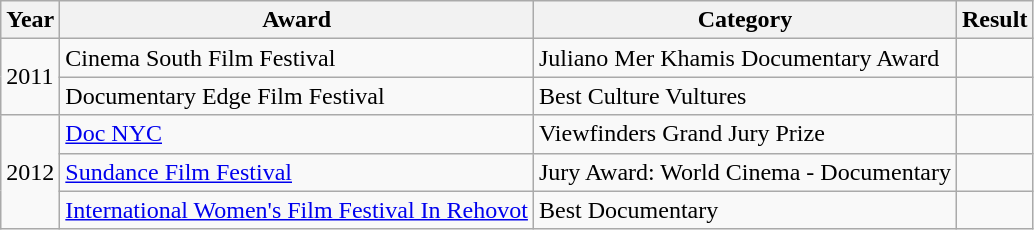<table class="wikitable">
<tr>
<th>Year</th>
<th>Award</th>
<th>Category</th>
<th>Result</th>
</tr>
<tr>
<td rowspan="2">2011</td>
<td>Cinema South Film Festival</td>
<td>Juliano Mer Khamis Documentary Award</td>
<td></td>
</tr>
<tr>
<td>Documentary Edge Film Festival</td>
<td>Best Culture Vultures</td>
<td></td>
</tr>
<tr>
<td rowspan="3">2012</td>
<td><a href='#'>Doc NYC</a></td>
<td>Viewfinders Grand Jury Prize</td>
<td></td>
</tr>
<tr>
<td><a href='#'>Sundance Film Festival</a></td>
<td>Jury Award: World Cinema - Documentary</td>
<td></td>
</tr>
<tr>
<td><a href='#'>International Women's Film Festival In Rehovot</a></td>
<td>Best Documentary</td>
<td></td>
</tr>
</table>
